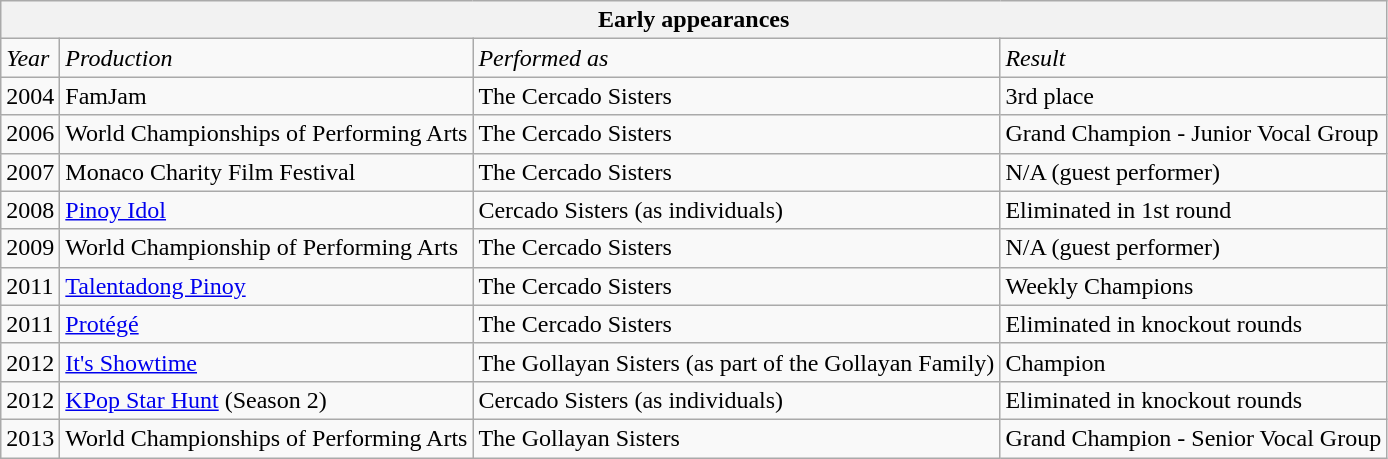<table class="wikitable mw-collapsible mw-collapsed">
<tr>
<th colspan="4">Early appearances</th>
</tr>
<tr>
<td><em>Year</em></td>
<td><em>Production</em></td>
<td><em>Performed as</em></td>
<td><em>Result</em></td>
</tr>
<tr>
<td>2004</td>
<td>FamJam</td>
<td>The Cercado Sisters</td>
<td>3rd place</td>
</tr>
<tr>
<td>2006</td>
<td>World Championships of Performing Arts</td>
<td>The Cercado Sisters</td>
<td>Grand Champion - Junior Vocal Group</td>
</tr>
<tr>
<td>2007</td>
<td>Monaco Charity Film Festival</td>
<td>The Cercado Sisters</td>
<td>N/A (guest performer)</td>
</tr>
<tr>
<td>2008</td>
<td><a href='#'>Pinoy Idol</a></td>
<td>Cercado Sisters (as individuals)</td>
<td>Eliminated in 1st round</td>
</tr>
<tr>
<td>2009</td>
<td>World Championship of Performing Arts</td>
<td>The Cercado Sisters</td>
<td>N/A (guest performer)</td>
</tr>
<tr>
<td>2011</td>
<td><a href='#'>Talentadong Pinoy</a></td>
<td>The Cercado Sisters</td>
<td>Weekly Champions</td>
</tr>
<tr>
<td>2011</td>
<td><a href='#'>Protégé</a></td>
<td>The Cercado Sisters</td>
<td>Eliminated in knockout rounds</td>
</tr>
<tr>
<td>2012</td>
<td><a href='#'>It's Showtime</a></td>
<td>The Gollayan Sisters (as part of the Gollayan Family)</td>
<td>Champion</td>
</tr>
<tr>
<td>2012</td>
<td><a href='#'>KPop Star Hunt</a> (Season 2)</td>
<td>Cercado Sisters (as individuals)</td>
<td>Eliminated in knockout rounds</td>
</tr>
<tr>
<td>2013</td>
<td>World Championships of Performing Arts</td>
<td>The Gollayan Sisters</td>
<td>Grand Champion - Senior Vocal Group</td>
</tr>
</table>
